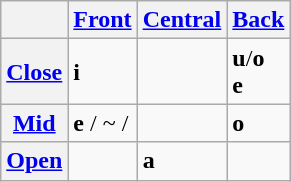<table class="wikitable" style="margin:auto:" align="center" style="text-align:center">
<tr>
<th></th>
<th><a href='#'>Front</a></th>
<th><a href='#'>Central</a></th>
<th><a href='#'>Back</a></th>
</tr>
<tr>
<th><a href='#'>Close</a></th>
<td><strong>i</strong> </td>
<td></td>
<td><strong>u</strong>/<strong>o</strong> <br><strong>e</strong> </td>
</tr>
<tr>
<th><a href='#'>Mid</a></th>
<td><strong>e</strong> / ~ /</td>
<td></td>
<td><strong>o</strong> </td>
</tr>
<tr>
<th><a href='#'>Open</a></th>
<td></td>
<td><strong>a</strong> </td>
<td></td>
</tr>
</table>
